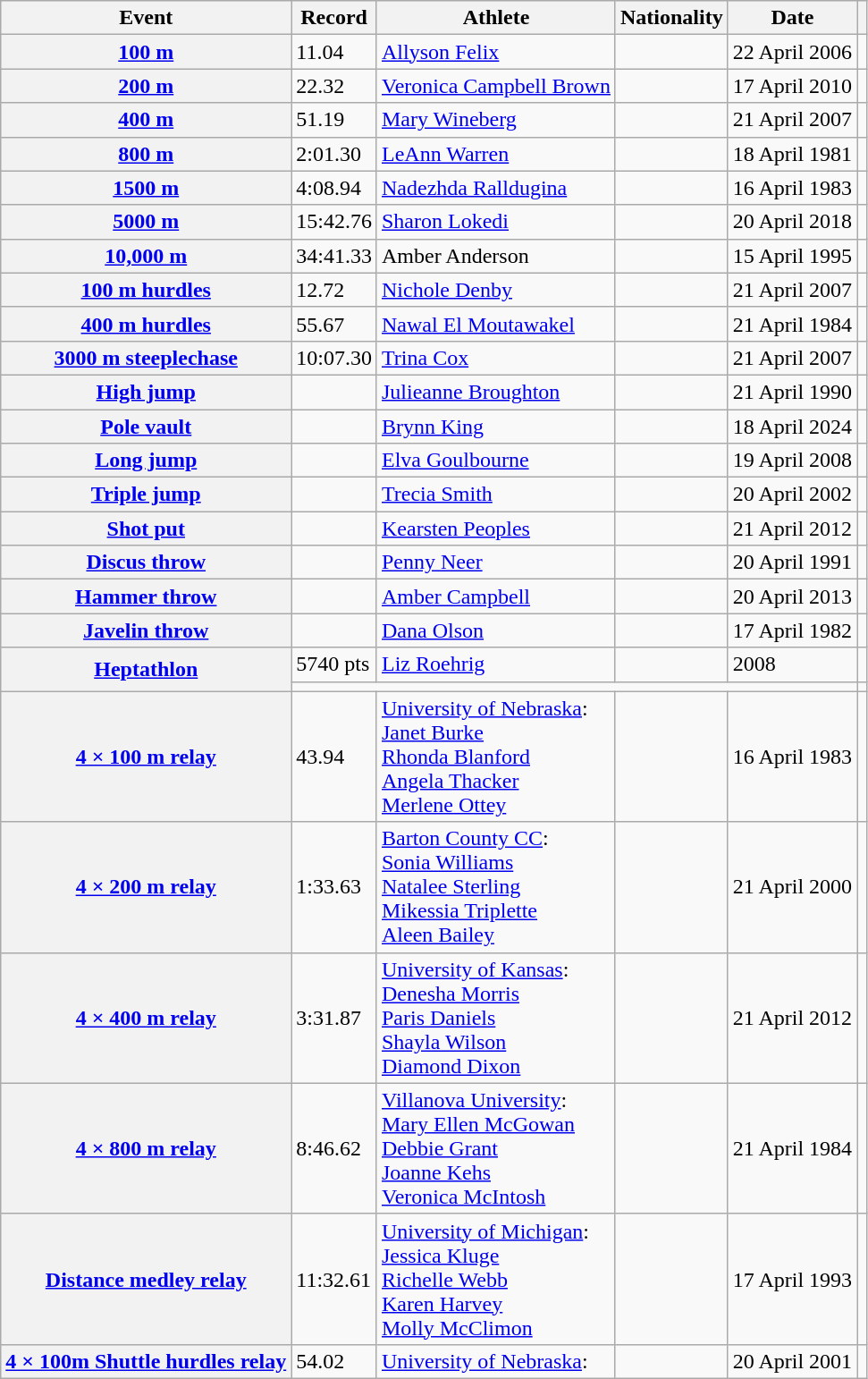<table class="wikitable plainrowheaders sticky-header">
<tr>
<th scope="col">Event</th>
<th scope="col">Record</th>
<th scope="col">Athlete</th>
<th scope="col">Nationality</th>
<th scope="col">Date</th>
<th scope="col"></th>
</tr>
<tr>
<th scope="row"><a href='#'>100 m</a></th>
<td>11.04</td>
<td><a href='#'>Allyson Felix</a></td>
<td></td>
<td>22 April 2006</td>
<td></td>
</tr>
<tr>
<th scope="row"><a href='#'>200 m</a></th>
<td>22.32 </td>
<td><a href='#'>Veronica Campbell Brown</a></td>
<td></td>
<td>17 April 2010</td>
<td></td>
</tr>
<tr>
<th scope="row"><a href='#'>400 m</a></th>
<td>51.19</td>
<td><a href='#'>Mary Wineberg</a></td>
<td></td>
<td>21 April 2007</td>
<td></td>
</tr>
<tr>
<th scope="row"><a href='#'>800 m</a></th>
<td>2:01.30</td>
<td><a href='#'>LeAnn Warren</a></td>
<td></td>
<td>18 April 1981</td>
<td></td>
</tr>
<tr>
<th scope="row"><a href='#'>1500 m</a></th>
<td>4:08.94</td>
<td><a href='#'>Nadezhda Ralldugina</a></td>
<td></td>
<td>16 April 1983</td>
<td></td>
</tr>
<tr>
<th scope="row"><a href='#'>5000 m</a></th>
<td>15:42.76</td>
<td><a href='#'>Sharon Lokedi</a></td>
<td></td>
<td>20 April 2018</td>
<td></td>
</tr>
<tr>
<th scope="row"><a href='#'>10,000 m</a></th>
<td>34:41.33</td>
<td>Amber Anderson</td>
<td></td>
<td>15 April 1995</td>
<td></td>
</tr>
<tr>
<th scope="row"><a href='#'>100 m hurdles</a></th>
<td>12.72</td>
<td><a href='#'>Nichole Denby</a></td>
<td></td>
<td>21 April 2007</td>
<td></td>
</tr>
<tr>
<th scope="row"><a href='#'>400 m hurdles</a></th>
<td>55.67</td>
<td><a href='#'>Nawal El Moutawakel</a></td>
<td></td>
<td>21 April 1984</td>
<td></td>
</tr>
<tr>
<th scope="row"><a href='#'>3000 m steeplechase</a></th>
<td>10:07.30</td>
<td><a href='#'>Trina Cox</a></td>
<td></td>
<td>21 April 2007</td>
<td></td>
</tr>
<tr>
<th scope="row"><a href='#'>High jump</a></th>
<td></td>
<td><a href='#'>Julieanne Broughton</a></td>
<td></td>
<td>21 April 1990</td>
<td></td>
</tr>
<tr>
<th scope="row"><a href='#'>Pole vault</a></th>
<td></td>
<td><a href='#'>Brynn King</a></td>
<td></td>
<td>18 April 2024</td>
<td></td>
</tr>
<tr>
<th scope="row"><a href='#'>Long jump</a></th>
<td></td>
<td><a href='#'>Elva Goulbourne</a></td>
<td></td>
<td>19 April 2008</td>
<td></td>
</tr>
<tr>
<th scope="row"><a href='#'>Triple jump</a></th>
<td></td>
<td><a href='#'>Trecia Smith</a></td>
<td></td>
<td>20 April 2002</td>
<td></td>
</tr>
<tr>
<th scope="row"><a href='#'>Shot put</a></th>
<td></td>
<td><a href='#'>Kearsten Peoples</a></td>
<td></td>
<td>21 April 2012</td>
<td></td>
</tr>
<tr>
<th scope="row"><a href='#'>Discus throw</a></th>
<td></td>
<td><a href='#'>Penny Neer</a></td>
<td></td>
<td>20 April 1991</td>
<td></td>
</tr>
<tr>
<th scope="row"><a href='#'>Hammer throw</a></th>
<td></td>
<td><a href='#'>Amber Campbell</a></td>
<td></td>
<td>20 April 2013</td>
<td></td>
</tr>
<tr>
<th scope="row"><a href='#'>Javelin throw</a></th>
<td></td>
<td><a href='#'>Dana Olson</a></td>
<td></td>
<td>17 April 1982</td>
<td></td>
</tr>
<tr>
<th scope="rowgroup" rowspan="2"><a href='#'>Heptathlon</a></th>
<td>5740 pts</td>
<td><a href='#'>Liz Roehrig</a></td>
<td></td>
<td>2008</td>
<td></td>
</tr>
<tr>
<td colspan="4"></td>
<td></td>
</tr>
<tr>
<th scope="row"><a href='#'>4 × 100 m relay</a></th>
<td>43.94</td>
<td><a href='#'>University of Nebraska</a>:<br><a href='#'>Janet Burke</a><br><a href='#'>Rhonda Blanford</a><br><a href='#'>Angela Thacker</a><br><a href='#'>Merlene Ottey</a></td>
<td><br><br><br><br></td>
<td>16 April 1983</td>
<td></td>
</tr>
<tr>
<th scope="row"><a href='#'>4 × 200 m relay</a></th>
<td>1:33.63</td>
<td><a href='#'>Barton County CC</a>:<br><a href='#'>Sonia Williams</a><br><a href='#'>Natalee Sterling</a><br><a href='#'>Mikessia Triplette</a><br><a href='#'>Aleen Bailey</a></td>
<td><br><br><br><br></td>
<td>21 April 2000</td>
<td></td>
</tr>
<tr>
<th scope="row"><a href='#'>4 × 400 m relay</a></th>
<td>3:31.87</td>
<td><a href='#'>University of Kansas</a>:<br><a href='#'>Denesha Morris</a><br><a href='#'>Paris Daniels</a><br><a href='#'>Shayla Wilson</a><br><a href='#'>Diamond Dixon</a></td>
<td><br><br><br><br></td>
<td>21 April 2012</td>
<td></td>
</tr>
<tr>
<th scope="row"><a href='#'>4 × 800 m relay</a></th>
<td>8:46.62</td>
<td><a href='#'>Villanova University</a>:<br><a href='#'>Mary Ellen McGowan</a><br><a href='#'>Debbie Grant</a><br><a href='#'>Joanne Kehs</a><br><a href='#'>Veronica McIntosh</a></td>
<td></td>
<td>21 April 1984</td>
<td></td>
</tr>
<tr>
<th scope="row"><a href='#'>Distance medley relay</a></th>
<td>11:32.61</td>
<td><a href='#'>University of Michigan</a>:<br><a href='#'>Jessica Kluge</a><br><a href='#'>Richelle Webb</a><br><a href='#'>Karen Harvey</a><br><a href='#'>Molly McClimon</a></td>
<td><br><br><br><br></td>
<td>17 April 1993</td>
<td></td>
</tr>
<tr>
<th scope="row"><a href='#'>4 × 100m Shuttle hurdles relay</a></th>
<td>54.02</td>
<td><a href='#'>University of Nebraska</a>:</td>
<td></td>
<td>20 April 2001</td>
<td></td>
</tr>
</table>
